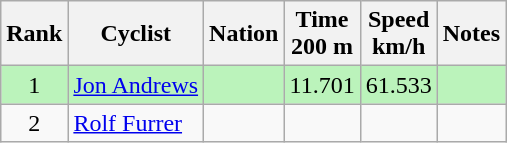<table class="wikitable sortable" style="text-align:center">
<tr>
<th>Rank</th>
<th>Cyclist</th>
<th>Nation</th>
<th>Time<br>200 m</th>
<th>Speed<br>km/h</th>
<th>Notes</th>
</tr>
<tr bgcolor=bbf3bb>
<td>1</td>
<td align=left><a href='#'>Jon Andrews</a></td>
<td align=left></td>
<td>11.701</td>
<td>61.533</td>
<td></td>
</tr>
<tr>
<td>2</td>
<td align=left><a href='#'>Rolf Furrer</a></td>
<td align=left></td>
<td></td>
<td></td>
<td></td>
</tr>
</table>
